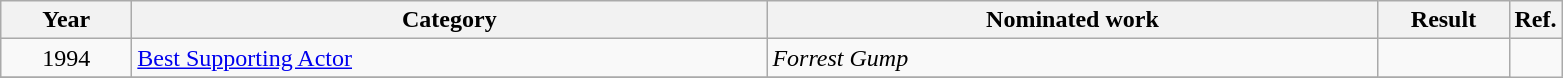<table class=wikitable>
<tr>
<th scope="col" style="width:5em;">Year</th>
<th scope="col" style="width:26em;">Category</th>
<th scope="col" style="width:25em;">Nominated work</th>
<th scope="col" style="width:5em;">Result</th>
<th>Ref.</th>
</tr>
<tr>
<td style="text-align:center;">1994</td>
<td><a href='#'>Best Supporting Actor</a></td>
<td><em>Forrest Gump</em></td>
<td></td>
</tr>
<tr>
</tr>
</table>
